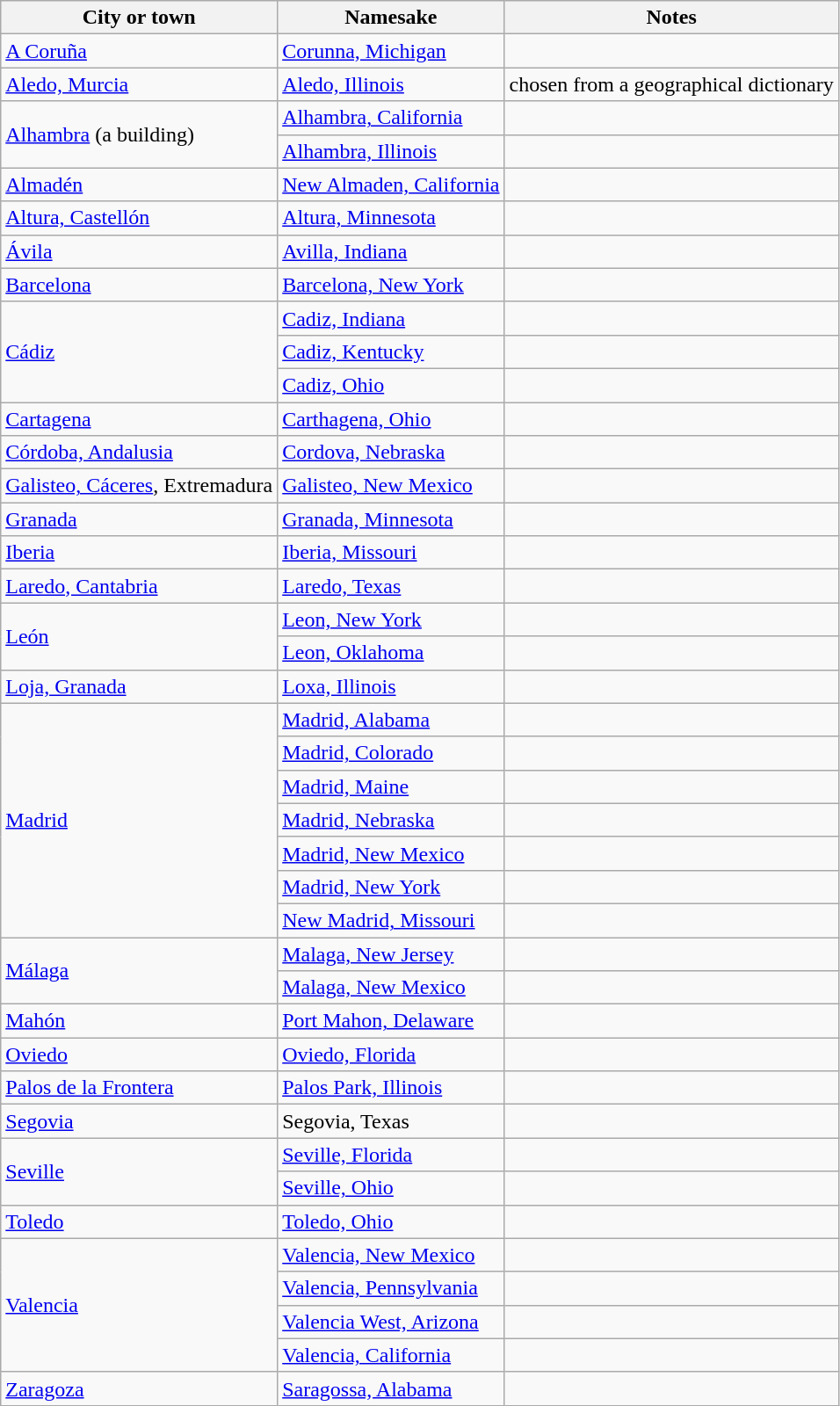<table class="wikitable">
<tr>
<th>City or town</th>
<th>Namesake</th>
<th>Notes</th>
</tr>
<tr>
<td><a href='#'>A Coruña</a></td>
<td><a href='#'>Corunna, Michigan</a></td>
<td></td>
</tr>
<tr>
<td><a href='#'>Aledo, Murcia</a></td>
<td><a href='#'>Aledo, Illinois</a></td>
<td>chosen from a geographical dictionary</td>
</tr>
<tr>
<td rowspan = 2><a href='#'>Alhambra</a> (a building)</td>
<td><a href='#'>Alhambra, California</a></td>
<td></td>
</tr>
<tr>
<td><a href='#'>Alhambra, Illinois</a></td>
<td></td>
</tr>
<tr>
<td><a href='#'>Almadén</a></td>
<td><a href='#'>New Almaden, California</a></td>
<td></td>
</tr>
<tr>
<td><a href='#'>Altura, Castellón</a></td>
<td><a href='#'>Altura, Minnesota</a></td>
<td></td>
</tr>
<tr>
<td><a href='#'>Ávila</a></td>
<td><a href='#'>Avilla, Indiana</a></td>
<td></td>
</tr>
<tr>
<td><a href='#'>Barcelona</a></td>
<td><a href='#'>Barcelona, New York</a></td>
<td></td>
</tr>
<tr>
<td rowspan = 3><a href='#'>Cádiz</a></td>
<td><a href='#'>Cadiz, Indiana</a></td>
<td></td>
</tr>
<tr>
<td><a href='#'>Cadiz, Kentucky</a></td>
<td></td>
</tr>
<tr>
<td><a href='#'>Cadiz, Ohio</a></td>
<td></td>
</tr>
<tr>
<td><a href='#'>Cartagena</a></td>
<td><a href='#'>Carthagena, Ohio</a></td>
<td> </td>
</tr>
<tr>
<td><a href='#'>Córdoba, Andalusia</a></td>
<td><a href='#'>Cordova, Nebraska</a></td>
<td></td>
</tr>
<tr>
<td><a href='#'>Galisteo, Cáceres</a>, Extremadura</td>
<td><a href='#'>Galisteo, New Mexico</a></td>
<td></td>
</tr>
<tr>
<td><a href='#'>Granada</a></td>
<td><a href='#'>Granada, Minnesota</a></td>
<td></td>
</tr>
<tr>
<td><a href='#'>Iberia</a></td>
<td><a href='#'>Iberia, Missouri</a></td>
<td></td>
</tr>
<tr>
<td><a href='#'>Laredo, Cantabria</a></td>
<td><a href='#'>Laredo, Texas</a></td>
<td></td>
</tr>
<tr>
<td rowspan = 2><a href='#'>León</a></td>
<td><a href='#'>Leon, New York</a></td>
<td></td>
</tr>
<tr>
<td><a href='#'>Leon, Oklahoma</a></td>
<td></td>
</tr>
<tr>
<td><a href='#'>Loja, Granada</a></td>
<td><a href='#'>Loxa, Illinois</a></td>
<td></td>
</tr>
<tr>
<td rowspan = 7><a href='#'>Madrid</a></td>
<td><a href='#'>Madrid, Alabama</a></td>
<td></td>
</tr>
<tr>
<td><a href='#'>Madrid, Colorado</a></td>
<td></td>
</tr>
<tr>
<td><a href='#'>Madrid, Maine</a></td>
<td></td>
</tr>
<tr>
<td><a href='#'>Madrid, Nebraska</a></td>
<td></td>
</tr>
<tr>
<td><a href='#'>Madrid, New Mexico</a></td>
<td></td>
</tr>
<tr>
<td><a href='#'>Madrid, New York</a></td>
<td></td>
</tr>
<tr>
<td><a href='#'>New Madrid, Missouri</a></td>
<td></td>
</tr>
<tr>
<td rowspan = 2><a href='#'>Málaga</a></td>
<td><a href='#'>Malaga, New Jersey</a></td>
<td></td>
</tr>
<tr>
<td><a href='#'>Malaga, New Mexico</a></td>
<td></td>
</tr>
<tr>
<td><a href='#'>Mahón</a></td>
<td><a href='#'>Port Mahon, Delaware</a></td>
<td></td>
</tr>
<tr>
<td><a href='#'>Oviedo</a></td>
<td><a href='#'>Oviedo, Florida</a></td>
<td></td>
</tr>
<tr>
<td><a href='#'>Palos de la Frontera</a></td>
<td><a href='#'>Palos Park, Illinois</a></td>
<td></td>
</tr>
<tr>
<td><a href='#'>Segovia</a></td>
<td>Segovia, Texas</td>
<td></td>
</tr>
<tr>
<td rowspan = 2><a href='#'>Seville</a></td>
<td><a href='#'>Seville, Florida</a></td>
<td> </td>
</tr>
<tr>
<td><a href='#'>Seville, Ohio</a></td>
<td></td>
</tr>
<tr>
<td><a href='#'>Toledo</a></td>
<td><a href='#'>Toledo, Ohio</a></td>
<td></td>
</tr>
<tr>
<td rowspan = 4><a href='#'>Valencia</a></td>
<td><a href='#'>Valencia, New Mexico</a></td>
<td></td>
</tr>
<tr>
<td><a href='#'>Valencia, Pennsylvania</a></td>
<td> </td>
</tr>
<tr>
<td><a href='#'>Valencia West, Arizona</a></td>
<td></td>
</tr>
<tr>
<td><a href='#'>Valencia, California</a></td>
<td></td>
</tr>
<tr>
<td><a href='#'>Zaragoza</a></td>
<td><a href='#'>Saragossa, Alabama</a></td>
<td> </td>
</tr>
</table>
